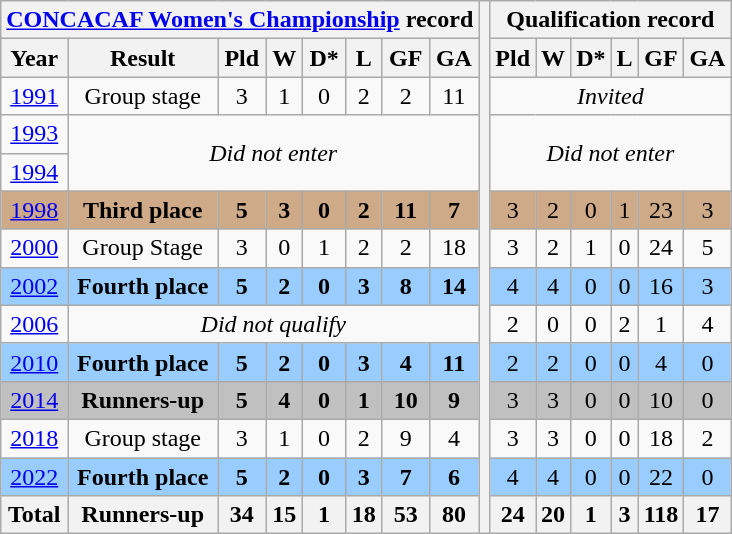<table class="wikitable" style="text-align: center;">
<tr>
<th colspan=8><a href='#'>CONCACAF Women's Championship</a> record</th>
<th rowspan=14></th>
<th colspan=6>Qualification record</th>
</tr>
<tr>
<th>Year</th>
<th>Result</th>
<th>Pld</th>
<th>W</th>
<th>D*</th>
<th>L</th>
<th>GF</th>
<th>GA</th>
<th>Pld</th>
<th>W</th>
<th>D*</th>
<th>L</th>
<th>GF</th>
<th>GA</th>
</tr>
<tr>
<td> <a href='#'>1991</a></td>
<td>Group stage</td>
<td>3</td>
<td>1</td>
<td>0</td>
<td>2</td>
<td>2</td>
<td>11</td>
<td colspan=6><em>Invited</em></td>
</tr>
<tr>
<td> <a href='#'>1993</a></td>
<td colspan=7 rowspan=2><em>Did not enter</em></td>
<td colspan=6 rowspan=2><em>Did not enter</em></td>
</tr>
<tr>
<td> <a href='#'>1994</a></td>
</tr>
<tr bgcolor=cfaa88>
<td> <a href='#'>1998</a></td>
<td><strong>Third place</strong></td>
<td><strong>5</strong></td>
<td><strong>3</strong></td>
<td><strong>0</strong></td>
<td><strong>2</strong></td>
<td><strong>11</strong></td>
<td><strong>7</strong></td>
<td>3</td>
<td>2</td>
<td>0</td>
<td>1</td>
<td>23</td>
<td>3</td>
</tr>
<tr>
<td> <a href='#'>2000</a></td>
<td>Group Stage</td>
<td>3</td>
<td>0</td>
<td>1</td>
<td>2</td>
<td>2</td>
<td>18</td>
<td>3</td>
<td>2</td>
<td>1</td>
<td>0</td>
<td>24</td>
<td>5</td>
</tr>
<tr style="background:#9acdff">
<td> <a href='#'>2002</a></td>
<td><strong>Fourth place</strong></td>
<td><strong>5</strong></td>
<td><strong>2</strong></td>
<td><strong>0</strong></td>
<td><strong>3</strong></td>
<td><strong>8</strong></td>
<td><strong>14</strong></td>
<td>4</td>
<td>4</td>
<td>0</td>
<td>0</td>
<td>16</td>
<td>3</td>
</tr>
<tr>
<td> <a href='#'>2006</a></td>
<td colspan=7><em>Did not qualify</em></td>
<td>2</td>
<td>0</td>
<td>0</td>
<td>2</td>
<td>1</td>
<td>4</td>
</tr>
<tr style="background:#9acdff">
<td> <a href='#'>2010</a></td>
<td><strong>Fourth place</strong></td>
<td><strong>5</strong></td>
<td><strong>2</strong></td>
<td><strong>0</strong></td>
<td><strong>3</strong></td>
<td><strong>4</strong></td>
<td><strong>11</strong></td>
<td>2</td>
<td>2</td>
<td>0</td>
<td>0</td>
<td>4</td>
<td>0</td>
</tr>
<tr bgcolor=silver>
<td> <a href='#'>2014</a></td>
<td><strong>Runners-up</strong></td>
<td><strong>5</strong></td>
<td><strong>4</strong></td>
<td><strong>0</strong></td>
<td><strong>1</strong></td>
<td><strong>10</strong></td>
<td><strong>9</strong></td>
<td>3</td>
<td>3</td>
<td>0</td>
<td>0</td>
<td>10</td>
<td>0</td>
</tr>
<tr>
<td> <a href='#'>2018</a></td>
<td>Group stage</td>
<td>3</td>
<td>1</td>
<td>0</td>
<td>2</td>
<td>9</td>
<td>4</td>
<td>3</td>
<td>3</td>
<td>0</td>
<td>0</td>
<td>18</td>
<td>2</td>
</tr>
<tr style="background:#9acdff">
<td> <a href='#'>2022</a></td>
<td><strong>Fourth place</strong></td>
<td><strong>5</strong></td>
<td><strong>2</strong></td>
<td><strong>0</strong></td>
<td><strong>3</strong></td>
<td><strong>7</strong></td>
<td><strong>6</strong></td>
<td>4</td>
<td>4</td>
<td>0</td>
<td>0</td>
<td>22</td>
<td>0</td>
</tr>
<tr>
<th>Total</th>
<th>Runners-up</th>
<th>34</th>
<th>15</th>
<th>1</th>
<th>18</th>
<th>53</th>
<th>80</th>
<th>24</th>
<th>20</th>
<th>1</th>
<th>3</th>
<th>118</th>
<th>17</th>
</tr>
</table>
